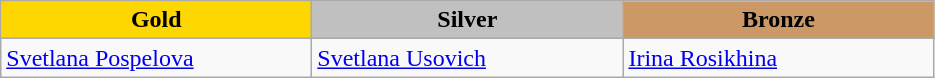<table class="wikitable" style="text-align:left">
<tr align="center">
<td width=200 bgcolor=gold><strong>Gold</strong></td>
<td width=200 bgcolor=silver><strong>Silver</strong></td>
<td width=200 bgcolor=CC9966><strong>Bronze</strong></td>
</tr>
<tr>
<td><a href='#'>Svetlana Pospelova</a><br><em></em></td>
<td><a href='#'>Svetlana Usovich</a><br><em></em></td>
<td><a href='#'>Irina Rosikhina</a><br><em></em></td>
</tr>
</table>
